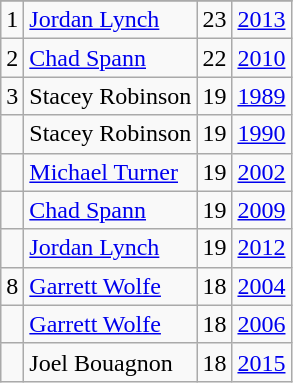<table class="wikitable">
<tr>
</tr>
<tr>
<td>1</td>
<td><a href='#'>Jordan Lynch</a></td>
<td>23</td>
<td><a href='#'>2013</a></td>
</tr>
<tr>
<td>2</td>
<td><a href='#'>Chad Spann</a></td>
<td>22</td>
<td><a href='#'>2010</a></td>
</tr>
<tr>
<td>3</td>
<td>Stacey Robinson</td>
<td>19</td>
<td><a href='#'>1989</a></td>
</tr>
<tr>
<td></td>
<td>Stacey Robinson</td>
<td>19</td>
<td><a href='#'>1990</a></td>
</tr>
<tr>
<td></td>
<td><a href='#'>Michael Turner</a></td>
<td>19</td>
<td><a href='#'>2002</a></td>
</tr>
<tr>
<td></td>
<td><a href='#'>Chad Spann</a></td>
<td>19</td>
<td><a href='#'>2009</a></td>
</tr>
<tr>
<td></td>
<td><a href='#'>Jordan Lynch</a></td>
<td>19</td>
<td><a href='#'>2012</a></td>
</tr>
<tr>
<td>8</td>
<td><a href='#'>Garrett Wolfe</a></td>
<td>18</td>
<td><a href='#'>2004</a></td>
</tr>
<tr>
<td></td>
<td><a href='#'>Garrett Wolfe</a></td>
<td>18</td>
<td><a href='#'>2006</a></td>
</tr>
<tr>
<td></td>
<td>Joel Bouagnon</td>
<td>18</td>
<td><a href='#'>2015</a></td>
</tr>
</table>
